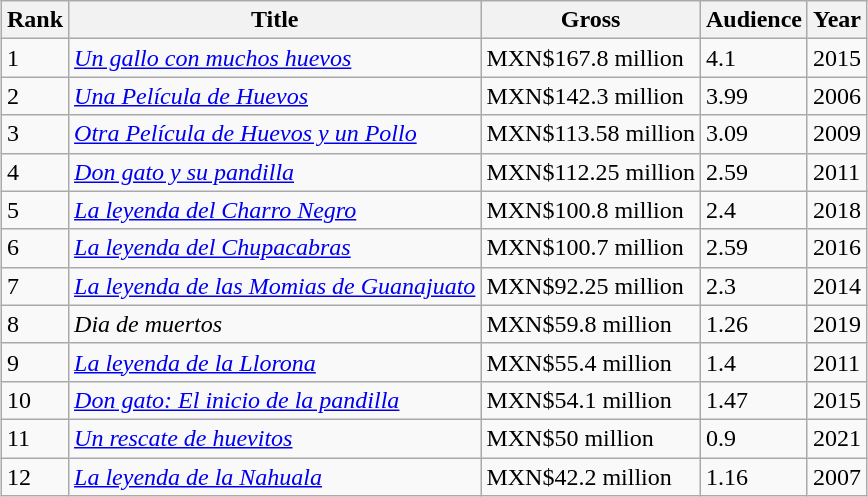<table class="wikitable sortable" style="margin:auto; margin:auto;">
<tr>
<th>Rank</th>
<th>Title</th>
<th>Gross</th>
<th>Audience</th>
<th>Year</th>
</tr>
<tr>
<td>1</td>
<td><em><a href='#'>Un gallo con muchos huevos</a></em></td>
<td>MXN$167.8 million</td>
<td>4.1</td>
<td>2015</td>
</tr>
<tr>
<td>2</td>
<td><em><a href='#'>Una Película de Huevos</a></em></td>
<td>MXN$142.3 million</td>
<td>3.99</td>
<td>2006</td>
</tr>
<tr>
<td>3</td>
<td><em><a href='#'>Otra Película de Huevos y un Pollo</a></em></td>
<td>MXN$113.58 million</td>
<td>3.09</td>
<td>2009</td>
</tr>
<tr>
<td>4</td>
<td><em><a href='#'>Don gato y su pandilla</a></em></td>
<td>MXN$112.25 million</td>
<td>2.59</td>
<td>2011</td>
</tr>
<tr>
<td>5</td>
<td><em><a href='#'>La leyenda del Charro Negro</a></em></td>
<td>MXN$100.8 million</td>
<td>2.4</td>
<td>2018</td>
</tr>
<tr>
<td>6</td>
<td><em><a href='#'>La leyenda del Chupacabras</a></em></td>
<td>MXN$100.7 million</td>
<td>2.59</td>
<td>2016</td>
</tr>
<tr>
<td>7</td>
<td><em><a href='#'>La leyenda de las Momias de Guanajuato</a></em></td>
<td>MXN$92.25 million</td>
<td>2.3</td>
<td>2014</td>
</tr>
<tr>
<td>8</td>
<td><em>Dia de muertos</em></td>
<td>MXN$59.8 million</td>
<td>1.26</td>
<td>2019</td>
</tr>
<tr>
<td>9</td>
<td><em><a href='#'>La leyenda de la Llorona</a></em></td>
<td>MXN$55.4 million</td>
<td>1.4</td>
<td>2011</td>
</tr>
<tr>
<td>10</td>
<td><em><a href='#'>Don gato: El inicio de la pandilla</a></em></td>
<td>MXN$54.1 million</td>
<td>1.47</td>
<td>2015</td>
</tr>
<tr>
<td>11</td>
<td><em><a href='#'>Un rescate de huevitos</a></em></td>
<td>MXN$50 million</td>
<td>0.9</td>
<td>2021</td>
</tr>
<tr>
<td>12</td>
<td><em><a href='#'>La leyenda de la Nahuala</a></em></td>
<td>MXN$42.2 million</td>
<td>1.16</td>
<td>2007</td>
</tr>
</table>
